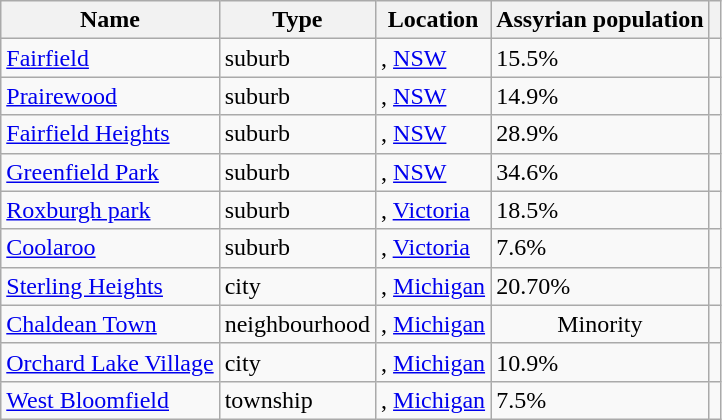<table class="wikitable sortable">
<tr>
<th>Name</th>
<th>Type</th>
<th>Location</th>
<th>Assyrian population</th>
<th class="unsortable"></th>
</tr>
<tr>
<td><a href='#'>Fairfield</a></td>
<td>suburb</td>
<td>, <a href='#'>NSW</a></td>
<td>15.5%</td>
<td></td>
</tr>
<tr>
<td><a href='#'>Prairewood</a></td>
<td>suburb</td>
<td>, <a href='#'>NSW</a></td>
<td>14.9%</td>
<td></td>
</tr>
<tr>
<td><a href='#'>Fairfield Heights</a></td>
<td>suburb</td>
<td>, <a href='#'>NSW</a></td>
<td>28.9%</td>
<td></td>
</tr>
<tr>
<td><a href='#'>Greenfield Park</a></td>
<td>suburb</td>
<td>, <a href='#'>NSW</a></td>
<td>34.6%</td>
<td></td>
</tr>
<tr>
<td><a href='#'>Roxburgh park</a></td>
<td>suburb</td>
<td>, <a href='#'>Victoria</a></td>
<td>18.5%</td>
<td></td>
</tr>
<tr>
<td><a href='#'>Coolaroo</a></td>
<td>suburb</td>
<td>, <a href='#'>Victoria</a></td>
<td>7.6%</td>
<td></td>
</tr>
<tr>
<td><a href='#'>Sterling Heights</a></td>
<td>city</td>
<td>, <a href='#'>Michigan</a></td>
<td>20.70%</td>
<td></td>
</tr>
<tr>
<td><a href='#'>Chaldean Town</a></td>
<td>neighbourhood</td>
<td>, <a href='#'>Michigan</a></td>
<td align="center">Minority</td>
<td></td>
</tr>
<tr>
<td><a href='#'>Orchard Lake Village</a></td>
<td>city</td>
<td>, <a href='#'>Michigan</a></td>
<td>10.9%</td>
<td></td>
</tr>
<tr>
<td><a href='#'>West Bloomfield</a></td>
<td>township</td>
<td>, <a href='#'>Michigan</a></td>
<td>7.5%</td>
<td></td>
</tr>
</table>
